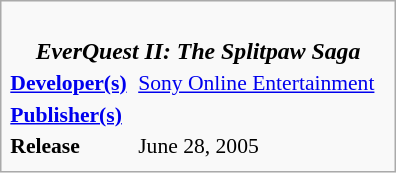<table class="infobox" style="float:right; width:264px; font-size:90%;">
<tr>
<td colspan=2 style="font-size:110%; text-align:center;"><br><strong><em>EverQuest II: The Splitpaw Saga</em></strong><br></td>
</tr>
<tr>
<td><strong><a href='#'>Developer(s)</a></strong></td>
<td><a href='#'>Sony Online Entertainment</a></td>
</tr>
<tr>
<td><strong><a href='#'>Publisher(s)</a></strong></td>
<td></td>
</tr>
<tr>
<td><strong>Release</strong></td>
<td>June 28, 2005</td>
</tr>
<tr>
</tr>
</table>
